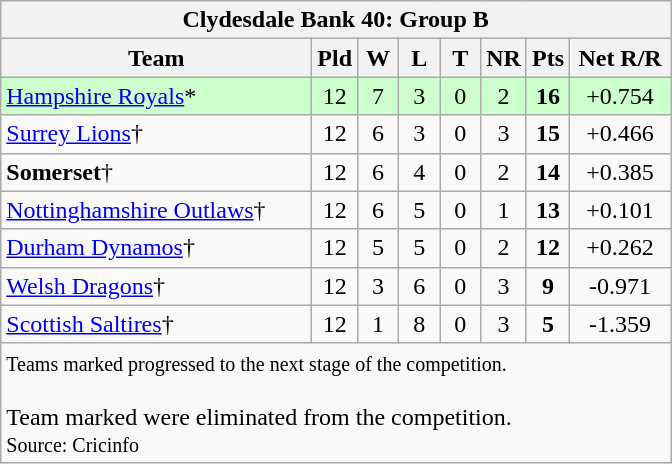<table class="wikitable" style="text-align: center;">
<tr>
<th colspan="9">Clydesdale Bank 40: Group B</th>
</tr>
<tr>
<th width=200>Team</th>
<th width=20>Pld</th>
<th width=20>W</th>
<th width=20>L</th>
<th width=20>T</th>
<th width=20>NR</th>
<th width=20>Pts</th>
<th width=60>Net R/R</th>
</tr>
<tr style="background:#ccffcc;">
<td align=left><a href='#'>Hampshire Royals</a>*</td>
<td>12</td>
<td>7</td>
<td>3</td>
<td>0</td>
<td>2</td>
<td><strong>16</strong></td>
<td>+0.754</td>
</tr>
<tr>
<td align=left><a href='#'>Surrey Lions</a>†</td>
<td>12</td>
<td>6</td>
<td>3</td>
<td>0</td>
<td>3</td>
<td><strong>15</strong></td>
<td>+0.466</td>
</tr>
<tr>
<td align=left><strong>Somerset</strong>†</td>
<td>12</td>
<td>6</td>
<td>4</td>
<td>0</td>
<td>2</td>
<td><strong>14</strong></td>
<td>+0.385</td>
</tr>
<tr>
<td align=left><a href='#'>Nottinghamshire Outlaws</a>†</td>
<td>12</td>
<td>6</td>
<td>5</td>
<td>0</td>
<td>1</td>
<td><strong>13</strong></td>
<td>+0.101</td>
</tr>
<tr>
<td align=left><a href='#'>Durham Dynamos</a>†</td>
<td>12</td>
<td>5</td>
<td>5</td>
<td>0</td>
<td>2</td>
<td><strong>12</strong></td>
<td>+0.262</td>
</tr>
<tr>
<td align=left><a href='#'>Welsh Dragons</a>†</td>
<td>12</td>
<td>3</td>
<td>6</td>
<td>0</td>
<td>3</td>
<td><strong>9</strong></td>
<td>-0.971</td>
</tr>
<tr>
<td align=left><a href='#'>Scottish Saltires</a>†</td>
<td>12</td>
<td>1</td>
<td>8</td>
<td>0</td>
<td>3</td>
<td><strong>5</strong></td>
<td>-1.359</td>
</tr>
<tr>
<td colspan="9" align="left"><small>Teams marked  progressed to the next stage of the competition.<br></small><br>Team marked  were eliminated from the competition.<br><small>Source: Cricinfo</small></td>
</tr>
</table>
